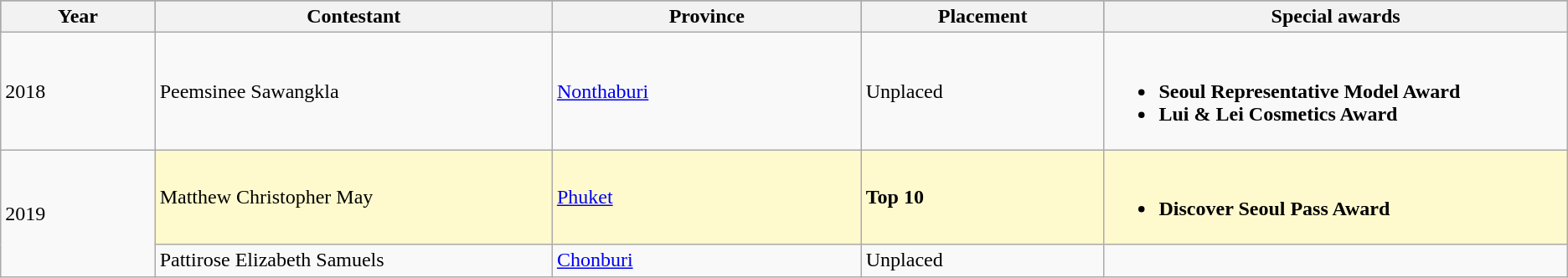<table class="wikitable" style="font-size: 100%;">
<tr bgcolor="#787878" align="center" colspan="10">
<th width="7%">Year</th>
<th width="18%">Contestant</th>
<th width="14%">Province</th>
<th width="11%">Placement</th>
<th width="21%">Special awards</th>
</tr>
<tr>
<td> 2018</td>
<td>Peemsinee Sawangkla</td>
<td><a href='#'>Nonthaburi</a></td>
<td>Unplaced</td>
<td><br><ul><li><strong>Seoul Representative Model Award</strong></li><li><strong>Lui & Lei Cosmetics Award</strong></li></ul></td>
</tr>
<tr>
<td rowspan="2"> 2019</td>
<td style="background-color:#FFFACD;">Matthew Christopher May</td>
<td style="background-color:#FFFACD;"><a href='#'>Phuket</a></td>
<td style="background-color:#FFFACD;"><strong>Top 10</strong></td>
<td style="background-color:#FFFACD;"><br><ul><li><strong>Discover Seoul Pass Award</strong></li></ul></td>
</tr>
<tr>
<td>Pattirose Elizabeth Samuels</td>
<td><a href='#'>Chonburi</a></td>
<td>Unplaced</td>
<td></td>
</tr>
</table>
